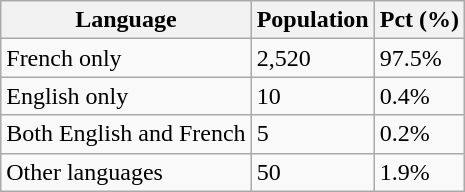<table class="wikitable">
<tr>
<th>Language</th>
<th>Population</th>
<th>Pct (%)</th>
</tr>
<tr>
<td>French only</td>
<td>2,520</td>
<td>97.5%</td>
</tr>
<tr>
<td>English only</td>
<td>10</td>
<td>0.4%</td>
</tr>
<tr>
<td>Both English and French</td>
<td>5</td>
<td>0.2%</td>
</tr>
<tr>
<td>Other languages</td>
<td>50</td>
<td>1.9%</td>
</tr>
</table>
